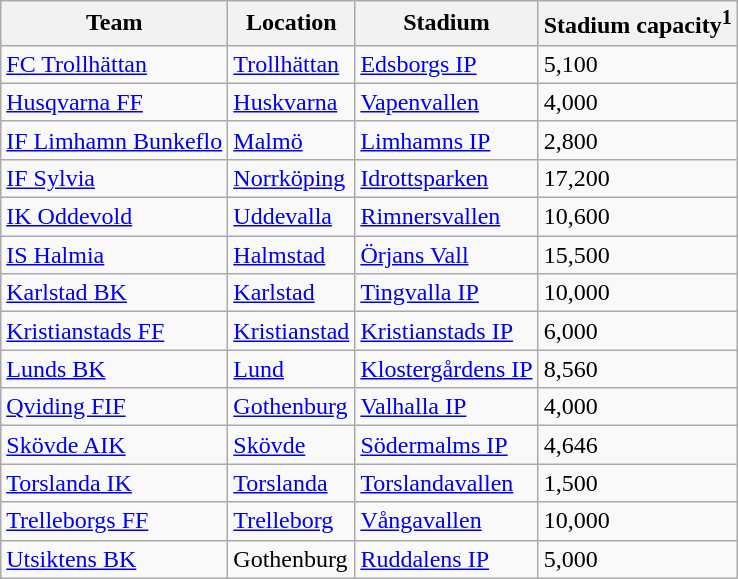<table class="wikitable sortable">
<tr>
<th>Team</th>
<th>Location</th>
<th>Stadium</th>
<th>Stadium capacity<sup>1</sup></th>
</tr>
<tr>
<td><a href='#'>FC Trollhättan</a></td>
<td><a href='#'>Trollhättan</a></td>
<td><a href='#'>Edsborgs IP</a></td>
<td>5,100</td>
</tr>
<tr>
<td><a href='#'>Husqvarna FF</a></td>
<td><a href='#'>Huskvarna</a></td>
<td><a href='#'>Vapenvallen</a></td>
<td>4,000</td>
</tr>
<tr>
<td><a href='#'>IF Limhamn Bunkeflo</a></td>
<td><a href='#'>Malmö</a></td>
<td><a href='#'>Limhamns IP</a></td>
<td>2,800</td>
</tr>
<tr>
<td><a href='#'>IF Sylvia</a></td>
<td><a href='#'>Norrköping</a></td>
<td><a href='#'>Idrottsparken</a></td>
<td>17,200</td>
</tr>
<tr>
<td><a href='#'>IK Oddevold</a></td>
<td><a href='#'>Uddevalla</a></td>
<td><a href='#'>Rimnersvallen</a></td>
<td>10,600</td>
</tr>
<tr>
<td><a href='#'>IS Halmia</a></td>
<td><a href='#'>Halmstad</a></td>
<td><a href='#'>Örjans Vall</a></td>
<td>15,500</td>
</tr>
<tr>
<td><a href='#'>Karlstad BK</a></td>
<td><a href='#'>Karlstad</a></td>
<td><a href='#'>Tingvalla IP</a></td>
<td>10,000</td>
</tr>
<tr>
<td><a href='#'>Kristianstads FF</a></td>
<td><a href='#'>Kristianstad</a></td>
<td><a href='#'>Kristianstads IP</a></td>
<td>6,000</td>
</tr>
<tr>
<td><a href='#'>Lunds BK</a></td>
<td><a href='#'>Lund</a></td>
<td><a href='#'>Klostergårdens IP</a></td>
<td>8,560</td>
</tr>
<tr>
<td><a href='#'>Qviding FIF</a></td>
<td><a href='#'>Gothenburg</a></td>
<td><a href='#'>Valhalla IP</a></td>
<td>4,000</td>
</tr>
<tr>
<td><a href='#'>Skövde AIK</a></td>
<td><a href='#'>Skövde</a></td>
<td><a href='#'>Södermalms IP</a></td>
<td>4,646</td>
</tr>
<tr>
<td><a href='#'>Torslanda IK</a></td>
<td><a href='#'>Torslanda</a></td>
<td><a href='#'>Torslandavallen</a></td>
<td>1,500</td>
</tr>
<tr>
<td><a href='#'>Trelleborgs FF</a></td>
<td><a href='#'>Trelleborg</a></td>
<td><a href='#'>Vångavallen</a></td>
<td>10,000</td>
</tr>
<tr>
<td><a href='#'>Utsiktens BK</a></td>
<td>Gothenburg</td>
<td><a href='#'>Ruddalens IP</a></td>
<td>5,000</td>
</tr>
</table>
